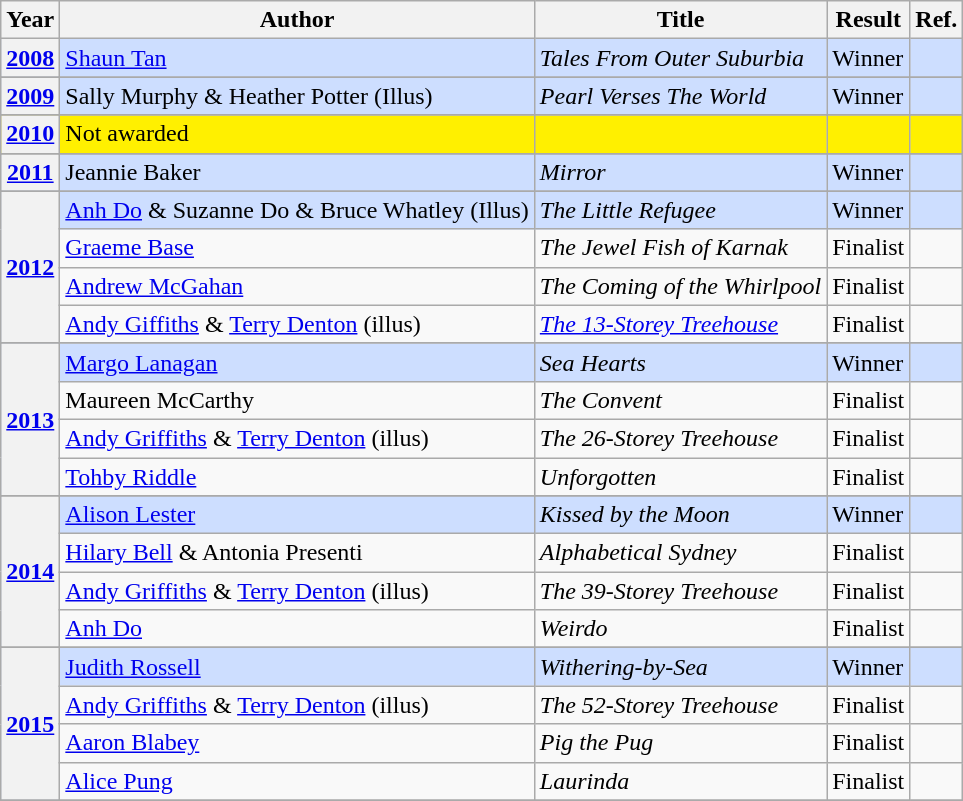<table class="wikitable">
<tr>
<th>Year</th>
<th>Author</th>
<th>Title</th>
<th>Result</th>
<th>Ref.</th>
</tr>
<tr style="background:#cddeff">
<th><a href='#'>2008</a></th>
<td><a href='#'>Shaun Tan</a></td>
<td><em>Tales From Outer Suburbia</em></td>
<td>Winner</td>
<td></td>
</tr>
<tr>
</tr>
<tr style="background:#cddeff">
<th><a href='#'>2009</a></th>
<td>Sally Murphy & Heather Potter (Illus)</td>
<td><em>Pearl Verses The World</em></td>
<td>Winner</td>
<td></td>
</tr>
<tr>
</tr>
<tr style="background:#fff000">
<th><a href='#'>2010</a></th>
<td>Not awarded</td>
<td></td>
<td></td>
<td></td>
</tr>
<tr>
</tr>
<tr style="background:#cddeff">
<th><a href='#'>2011</a></th>
<td>Jeannie Baker</td>
<td><em>Mirror</em></td>
<td>Winner</td>
<td></td>
</tr>
<tr>
</tr>
<tr style="background:#cddeff">
<th rowspan="4"><a href='#'>2012</a></th>
<td><a href='#'>Anh Do</a> & Suzanne Do & Bruce Whatley (Illus)</td>
<td><em>The Little Refugee</em></td>
<td>Winner</td>
<td></td>
</tr>
<tr>
<td><a href='#'>Graeme Base</a></td>
<td><em>The Jewel Fish of Karnak</em></td>
<td>Finalist</td>
<td></td>
</tr>
<tr>
<td><a href='#'>Andrew McGahan</a></td>
<td><em>The Coming of the Whirlpool</em></td>
<td>Finalist</td>
<td></td>
</tr>
<tr>
<td><a href='#'>Andy Giffiths</a> & <a href='#'>Terry Denton</a> (illus)</td>
<td><em><a href='#'>The 13-Storey Treehouse</a></em></td>
<td>Finalist</td>
<td></td>
</tr>
<tr>
</tr>
<tr style="background:#cddeff">
<th rowspan="4"><a href='#'>2013</a></th>
<td><a href='#'>Margo Lanagan</a></td>
<td><em>Sea Hearts</em></td>
<td>Winner</td>
<td></td>
</tr>
<tr>
<td>Maureen McCarthy</td>
<td><em>The Convent</em></td>
<td>Finalist</td>
<td></td>
</tr>
<tr>
<td><a href='#'>Andy Griffiths</a> & <a href='#'>Terry Denton</a> (illus)</td>
<td><em>The 26-Storey Treehouse</em></td>
<td>Finalist</td>
<td></td>
</tr>
<tr>
<td><a href='#'>Tohby Riddle</a></td>
<td><em>Unforgotten</em></td>
<td>Finalist</td>
<td></td>
</tr>
<tr>
</tr>
<tr style="background:#cddeff">
<th rowspan="4"><a href='#'>2014</a></th>
<td><a href='#'>Alison Lester</a></td>
<td><em>Kissed by the Moon</em></td>
<td>Winner</td>
<td></td>
</tr>
<tr>
<td><a href='#'>Hilary Bell</a> & Antonia Presenti</td>
<td><em>Alphabetical Sydney</em></td>
<td>Finalist</td>
<td></td>
</tr>
<tr>
<td><a href='#'>Andy Griffiths</a> & <a href='#'>Terry Denton</a> (illus)</td>
<td><em>The 39-Storey Treehouse</em></td>
<td>Finalist</td>
<td></td>
</tr>
<tr>
<td><a href='#'>Anh Do</a></td>
<td><em>Weirdo</em></td>
<td>Finalist</td>
<td></td>
</tr>
<tr>
</tr>
<tr style="background:#cddeff">
<th rowspan="4"><a href='#'>2015</a></th>
<td><a href='#'>Judith Rossell</a></td>
<td><em>Withering-by-Sea</em></td>
<td>Winner</td>
<td></td>
</tr>
<tr>
<td><a href='#'>Andy Griffiths</a> & <a href='#'>Terry Denton</a> (illus)</td>
<td><em>The 52-Storey Treehouse</em></td>
<td>Finalist</td>
<td></td>
</tr>
<tr>
<td><a href='#'>Aaron Blabey</a></td>
<td><em>Pig the Pug</em></td>
<td>Finalist</td>
<td></td>
</tr>
<tr>
<td><a href='#'>Alice Pung</a></td>
<td><em>Laurinda</em></td>
<td>Finalist</td>
<td></td>
</tr>
<tr>
</tr>
</table>
